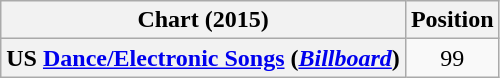<table class="wikitable plainrowheaders" style="text-align:center;">
<tr>
<th scope="col">Chart (2015)</th>
<th scope="col">Position</th>
</tr>
<tr>
<th scope="row">US <a href='#'>Dance/Electronic Songs</a> (<em><a href='#'>Billboard</a></em>)</th>
<td>99</td>
</tr>
</table>
